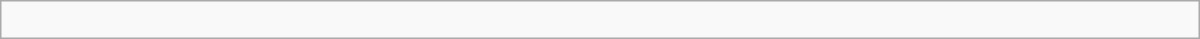<table width="800" class="wikitable">
<tr>
<td><br></td>
</tr>
</table>
